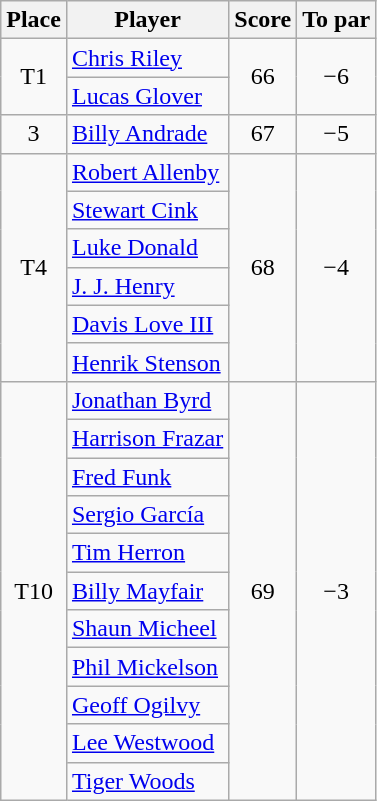<table class="wikitable">
<tr>
<th>Place</th>
<th>Player</th>
<th>Score</th>
<th>To par</th>
</tr>
<tr>
<td rowspan="2" align=center>T1</td>
<td> <a href='#'>Chris Riley</a></td>
<td rowspan="2" align=center>66</td>
<td rowspan="2" align=center>−6</td>
</tr>
<tr>
<td> <a href='#'>Lucas Glover</a></td>
</tr>
<tr>
<td align=center>3</td>
<td> <a href='#'>Billy Andrade</a></td>
<td align=center>67</td>
<td align=center>−5</td>
</tr>
<tr>
<td rowspan="6" align=center>T4</td>
<td> <a href='#'>Robert Allenby</a></td>
<td rowspan="6" align=center>68</td>
<td rowspan="6" align=center>−4</td>
</tr>
<tr>
<td> <a href='#'>Stewart Cink</a></td>
</tr>
<tr>
<td> <a href='#'>Luke Donald</a></td>
</tr>
<tr>
<td> <a href='#'>J. J. Henry</a></td>
</tr>
<tr>
<td> <a href='#'>Davis Love III</a></td>
</tr>
<tr>
<td> <a href='#'>Henrik Stenson</a></td>
</tr>
<tr>
<td rowspan="11" align=center>T10</td>
<td> <a href='#'>Jonathan Byrd</a></td>
<td rowspan="11" align=center>69</td>
<td rowspan="11" align=center>−3</td>
</tr>
<tr>
<td> <a href='#'>Harrison Frazar</a></td>
</tr>
<tr>
<td> <a href='#'>Fred Funk</a></td>
</tr>
<tr>
<td> <a href='#'>Sergio García</a></td>
</tr>
<tr>
<td> <a href='#'>Tim Herron</a></td>
</tr>
<tr>
<td> <a href='#'>Billy Mayfair</a></td>
</tr>
<tr>
<td> <a href='#'>Shaun Micheel</a></td>
</tr>
<tr>
<td> <a href='#'>Phil Mickelson</a></td>
</tr>
<tr>
<td> <a href='#'>Geoff Ogilvy</a></td>
</tr>
<tr>
<td> <a href='#'>Lee Westwood</a></td>
</tr>
<tr>
<td> <a href='#'>Tiger Woods</a></td>
</tr>
</table>
